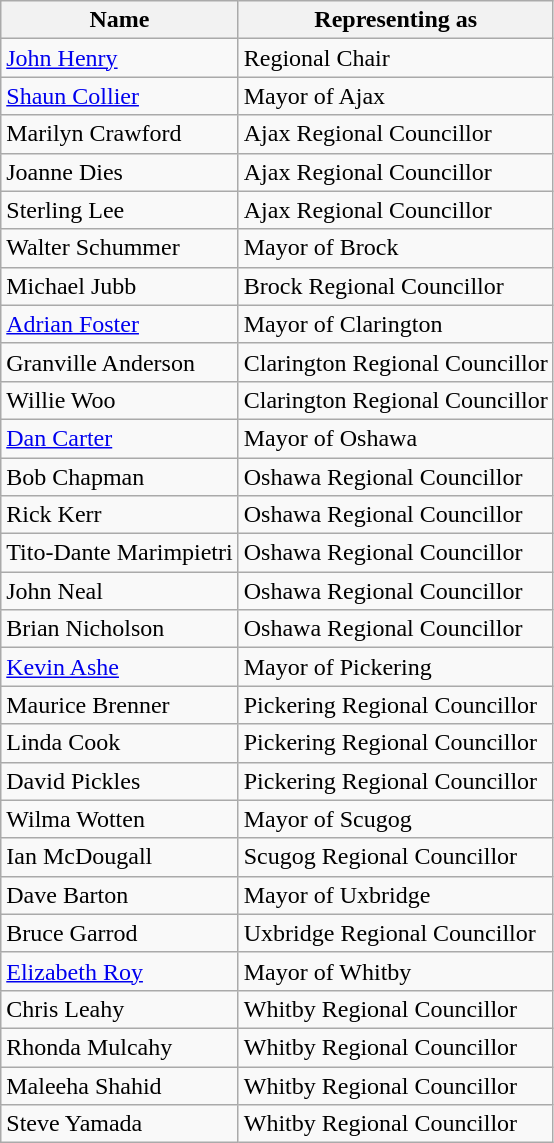<table class="wikitable">
<tr>
<th rowspan="1">Name</th>
<th colspan="1">Representing as</th>
</tr>
<tr>
<td><a href='#'>John Henry</a></td>
<td>Regional Chair</td>
</tr>
<tr>
<td><a href='#'>Shaun Collier</a></td>
<td>Mayor of Ajax</td>
</tr>
<tr>
<td>Marilyn Crawford</td>
<td>Ajax Regional Councillor</td>
</tr>
<tr>
<td>Joanne Dies</td>
<td>Ajax Regional Councillor</td>
</tr>
<tr>
<td>Sterling Lee</td>
<td>Ajax Regional Councillor</td>
</tr>
<tr>
<td>Walter Schummer</td>
<td>Mayor of Brock</td>
</tr>
<tr>
<td>Michael Jubb</td>
<td>Brock Regional Councillor</td>
</tr>
<tr>
<td><a href='#'>Adrian Foster</a></td>
<td>Mayor of Clarington</td>
</tr>
<tr>
<td>Granville Anderson</td>
<td>Clarington Regional Councillor</td>
</tr>
<tr>
<td>Willie Woo</td>
<td>Clarington Regional Councillor</td>
</tr>
<tr>
<td><a href='#'>Dan Carter</a></td>
<td>Mayor of Oshawa</td>
</tr>
<tr>
<td>Bob Chapman</td>
<td>Oshawa Regional Councillor</td>
</tr>
<tr>
<td>Rick Kerr</td>
<td>Oshawa Regional Councillor</td>
</tr>
<tr>
<td>Tito-Dante Marimpietri</td>
<td>Oshawa Regional Councillor</td>
</tr>
<tr>
<td>John Neal</td>
<td>Oshawa Regional Councillor</td>
</tr>
<tr>
<td>Brian Nicholson</td>
<td>Oshawa Regional Councillor</td>
</tr>
<tr>
<td><a href='#'>Kevin Ashe</a></td>
<td>Mayor of Pickering</td>
</tr>
<tr>
<td>Maurice Brenner</td>
<td>Pickering Regional Councillor</td>
</tr>
<tr>
<td>Linda Cook</td>
<td>Pickering Regional Councillor</td>
</tr>
<tr>
<td>David Pickles</td>
<td>Pickering Regional Councillor</td>
</tr>
<tr>
<td>Wilma Wotten</td>
<td>Mayor of Scugog</td>
</tr>
<tr>
<td>Ian McDougall</td>
<td>Scugog Regional Councillor</td>
</tr>
<tr>
<td>Dave Barton</td>
<td>Mayor of Uxbridge</td>
</tr>
<tr>
<td>Bruce Garrod</td>
<td>Uxbridge Regional Councillor</td>
</tr>
<tr>
<td><a href='#'>Elizabeth Roy</a></td>
<td>Mayor of Whitby</td>
</tr>
<tr>
<td>Chris Leahy</td>
<td>Whitby Regional Councillor</td>
</tr>
<tr>
<td>Rhonda Mulcahy</td>
<td>Whitby Regional Councillor</td>
</tr>
<tr>
<td>Maleeha Shahid</td>
<td>Whitby Regional Councillor</td>
</tr>
<tr>
<td>Steve Yamada</td>
<td>Whitby Regional Councillor</td>
</tr>
</table>
